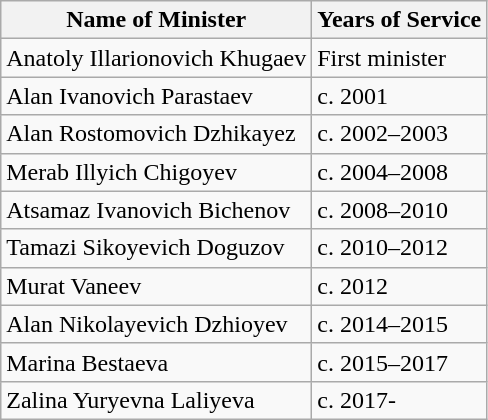<table class="wikitable">
<tr>
<th>Name of Minister</th>
<th>Years of Service</th>
</tr>
<tr>
<td>Anatoly Illarionovich Khugaev</td>
<td>First minister</td>
</tr>
<tr>
<td>Alan Ivanovich Parastaev</td>
<td>c. 2001</td>
</tr>
<tr>
<td>Alan Rostomovich Dzhikayez</td>
<td>c. 2002–2003</td>
</tr>
<tr>
<td>Merab Illyich Chigoyev</td>
<td>c. 2004–2008</td>
</tr>
<tr>
<td>Atsamaz Ivanovich Bichenov</td>
<td>c. 2008–2010</td>
</tr>
<tr>
<td>Tamazi Sikoyevich Doguzov</td>
<td>c. 2010–2012</td>
</tr>
<tr>
<td>Murat Vaneev</td>
<td>c. 2012</td>
</tr>
<tr>
<td>Alan Nikolayevich Dzhioyev</td>
<td>c. 2014–2015</td>
</tr>
<tr>
<td>Marina Bestaeva</td>
<td>c. 2015–2017</td>
</tr>
<tr>
<td>Zalina Yuryevna Laliyeva</td>
<td>c. 2017-</td>
</tr>
</table>
